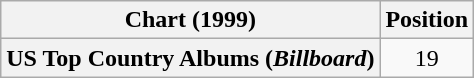<table class="wikitable plainrowheaders" style="text-align:center">
<tr>
<th scope="col">Chart (1999)</th>
<th scope="col">Position</th>
</tr>
<tr>
<th scope="row">US Top Country Albums (<em>Billboard</em>)</th>
<td>19</td>
</tr>
</table>
